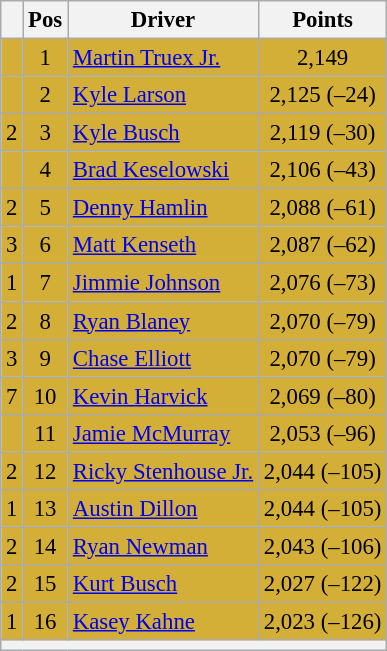<table class="wikitable" style="font-size: 95%">
<tr>
<th></th>
<th>Pos</th>
<th>Driver</th>
<th>Points</th>
</tr>
<tr style="background:#D4AF37;">
<td align="left"></td>
<td style="text-align:center;">1</td>
<td><a href='#'>Martin Truex Jr.</a></td>
<td style="text-align:center;">2,149</td>
</tr>
<tr style="background:#D4AF37;">
<td align="left"></td>
<td style="text-align:center;">2</td>
<td><a href='#'>Kyle Larson</a></td>
<td style="text-align:center;">2,125 (–24)</td>
</tr>
<tr style="background:#D4AF37;">
<td align="left"> 2</td>
<td style="text-align:center;">3</td>
<td><a href='#'>Kyle Busch</a></td>
<td style="text-align:center;">2,119 (–30)</td>
</tr>
<tr style="background:#D4AF37;">
<td align="left"></td>
<td style="text-align:center;">4</td>
<td><a href='#'>Brad Keselowski</a></td>
<td style="text-align:center;">2,106 (–43)</td>
</tr>
<tr style="background:#D4AF37;">
<td align="left"> 2</td>
<td style="text-align:center;">5</td>
<td><a href='#'>Denny Hamlin</a></td>
<td style="text-align:center;">2,088 (–61)</td>
</tr>
<tr style="background:#D4AF37;">
<td align="left"> 3</td>
<td style="text-align:center;">6</td>
<td><a href='#'>Matt Kenseth</a></td>
<td style="text-align:center;">2,087 (–62)</td>
</tr>
<tr style="background:#D4AF37;">
<td align="left"> 1</td>
<td style="text-align:center;">7</td>
<td><a href='#'>Jimmie Johnson</a></td>
<td style="text-align:center;">2,076 (–73)</td>
</tr>
<tr style="background:#D4AF37;">
<td align="left"> 2</td>
<td style="text-align:center;">8</td>
<td><a href='#'>Ryan Blaney</a></td>
<td style="text-align:center;">2,070 (–79)</td>
</tr>
<tr style="background:#D4AF37;">
<td align="left"> 3</td>
<td style="text-align:center;">9</td>
<td><a href='#'>Chase Elliott</a></td>
<td style="text-align:center;">2,070 (–79)</td>
</tr>
<tr style="background:#D4AF37;">
<td align="left"> 7</td>
<td style="text-align:center;">10</td>
<td><a href='#'>Kevin Harvick</a></td>
<td style="text-align:center;">2,069 (–80)</td>
</tr>
<tr style="background:#D4AF37;">
<td align="left"></td>
<td style="text-align:center;">11</td>
<td><a href='#'>Jamie McMurray</a></td>
<td style="text-align:center;">2,053 (–96)</td>
</tr>
<tr style="background:#D4AF37;">
<td align="left"> 2</td>
<td style="text-align:center;">12</td>
<td><a href='#'>Ricky Stenhouse Jr.</a></td>
<td style="text-align:center;">2,044 (–105)</td>
</tr>
<tr style="background:#D4AF37;">
<td align="left"> 1</td>
<td style="text-align:center;">13</td>
<td><a href='#'>Austin Dillon</a></td>
<td style="text-align:center;">2,044 (–105)</td>
</tr>
<tr style="background:#D4AF37;">
<td align="left"> 2</td>
<td style="text-align:center;">14</td>
<td><a href='#'>Ryan Newman</a></td>
<td style="text-align:center;">2,043 (–106)</td>
</tr>
<tr style="background:#D4AF37;">
<td align="left"> 2</td>
<td style="text-align:center;">15</td>
<td><a href='#'>Kurt Busch</a></td>
<td style="text-align:center;">2,027 (–122)</td>
</tr>
<tr style="background:#D4AF37;">
<td align="left"> 1</td>
<td style="text-align:center;">16</td>
<td><a href='#'>Kasey Kahne</a></td>
<td style="text-align:center;">2,023 (–126)</td>
</tr>
<tr class="sortbottom">
<th colspan="9"></th>
</tr>
</table>
